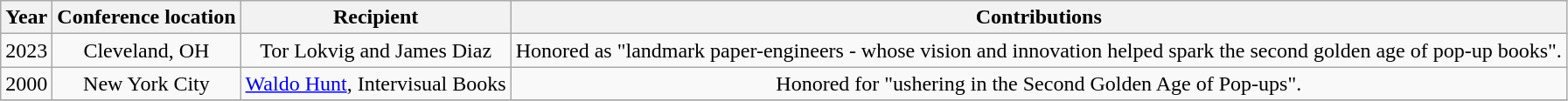<table cellpadding=10px class="wikitable" style="text-align: center">
<tr>
<th>Year</th>
<th>Conference location</th>
<th>Recipient</th>
<th>Contributions</th>
</tr>
<tr>
<td>2023</td>
<td>Cleveland, OH</td>
<td>Tor Lokvig and James Diaz</td>
<td>Honored as "landmark paper-engineers - whose vision and innovation helped spark the second golden age of pop-up books".</td>
</tr>
<tr>
<td>2000</td>
<td>New York City</td>
<td><a href='#'>Waldo Hunt</a>, Intervisual Books</td>
<td>Honored for "ushering in the Second Golden Age of Pop-ups".</td>
</tr>
<tr>
</tr>
</table>
